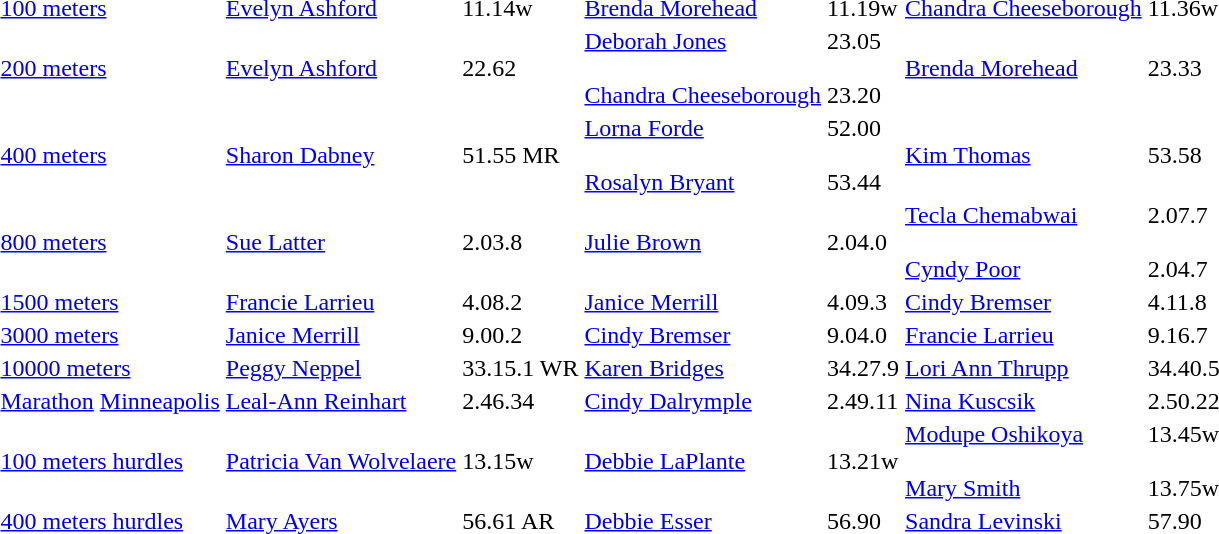<table>
<tr>
<td><a href='#'>100 meters</a></td>
<td><a href='#'>Evelyn Ashford</a></td>
<td>11.14w</td>
<td><a href='#'>Brenda Morehead</a></td>
<td>11.19w</td>
<td><a href='#'>Chandra Cheeseborough</a></td>
<td>11.36w</td>
</tr>
<tr>
<td><a href='#'>200 meters</a></td>
<td><a href='#'>Evelyn Ashford</a></td>
<td>22.62</td>
<td><a href='#'>Deborah Jones</a><br><br><a href='#'>Chandra Cheeseborough</a></td>
<td>23.05<br><br>23.20</td>
<td><a href='#'>Brenda Morehead</a></td>
<td>23.33</td>
</tr>
<tr>
<td><a href='#'>400 meters</a></td>
<td><a href='#'>Sharon Dabney</a></td>
<td>51.55	MR</td>
<td><a href='#'>Lorna Forde</a><br><br><a href='#'>Rosalyn Bryant</a></td>
<td>52.00<br><br>53.44</td>
<td><a href='#'>Kim Thomas</a></td>
<td>53.58</td>
</tr>
<tr>
<td><a href='#'>800 meters</a></td>
<td><a href='#'>Sue Latter</a></td>
<td>2.03.8</td>
<td><a href='#'>Julie Brown</a></td>
<td>2.04.0</td>
<td><a href='#'>Tecla Chemabwai</a><br><br><a href='#'>Cyndy Poor</a></td>
<td>2.07.7<br><br>2.04.7</td>
</tr>
<tr>
<td><a href='#'>1500 meters</a></td>
<td><a href='#'>Francie Larrieu</a></td>
<td>4.08.2</td>
<td><a href='#'>Janice Merrill</a></td>
<td>4.09.3</td>
<td><a href='#'>Cindy Bremser</a></td>
<td>4.11.8</td>
</tr>
<tr>
<td><a href='#'>3000 meters</a></td>
<td><a href='#'>Janice Merrill</a></td>
<td>9.00.2</td>
<td><a href='#'>Cindy Bremser</a></td>
<td>9.04.0</td>
<td><a href='#'>Francie Larrieu</a></td>
<td>9.16.7</td>
</tr>
<tr>
<td><a href='#'>10000 meters</a></td>
<td><a href='#'>Peggy Neppel</a></td>
<td>33.15.1	WR</td>
<td><a href='#'>Karen Bridges</a></td>
<td>34.27.9</td>
<td><a href='#'>Lori Ann Thrupp</a></td>
<td>34.40.5</td>
</tr>
<tr>
<td><a href='#'>Marathon</a> <a href='#'>Minneapolis</a></td>
<td><a href='#'>Leal-Ann Reinhart</a></td>
<td>2.46.34</td>
<td><a href='#'>Cindy Dalrymple</a></td>
<td>2.49.11</td>
<td><a href='#'>Nina Kuscsik</a></td>
<td>2.50.22</td>
</tr>
<tr>
<td><a href='#'>100 meters hurdles</a></td>
<td><a href='#'>Patricia Van Wolvelaere</a></td>
<td>13.15w</td>
<td><a href='#'>Debbie LaPlante</a></td>
<td>13.21w</td>
<td><a href='#'>Modupe Oshikoya</a><br><br><a href='#'>Mary Smith</a></td>
<td>13.45w<br><br>13.75w</td>
</tr>
<tr>
<td><a href='#'>400 meters hurdles</a></td>
<td><a href='#'>Mary Ayers</a></td>
<td>56.61	AR</td>
<td><a href='#'>Debbie Esser</a></td>
<td>56.90</td>
<td><a href='#'>Sandra Levinski</a></td>
<td>57.90</td>
</tr>
</table>
